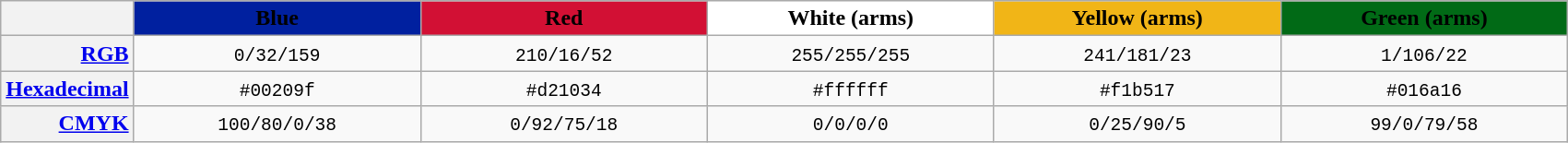<table class="wikitable" style="text-align:center;">
<tr>
<th></th>
<th style="background:#00209f; width:200px"><span>Blue</span></th>
<th style="background:#d21034; width:200px"><span>Red</span></th>
<th style="background:#ffffff; width:200px">White (arms)</th>
<th style="background:#f1b517; width:200px"><span>Yellow (arms)</span></th>
<th style="background:#016a16; width:200px"><span>Green (arms)</span></th>
</tr>
<tr>
<td style="background:#F2F2F2; text-align:right"><strong><a href='#'>RGB</a></strong></td>
<td><code>0/32/159</code></td>
<td><code>210/16/52</code></td>
<td><code>255/255/255</code></td>
<td><code>241/181/23</code></td>
<td><code>1/106/22</code></td>
</tr>
<tr>
<td style="background:#F2F2F2; text-align:right"><strong><a href='#'>Hexadecimal</a></strong></td>
<td><code>#00209f</code></td>
<td><code>#d21034</code></td>
<td><code>#ffffff</code></td>
<td><code>#f1b517</code></td>
<td><code>#016a16</code></td>
</tr>
<tr>
<td style="background:#F2F2F2; text-align:right"><strong><a href='#'>CMYK</a></strong></td>
<td><code>100/80/0/38</code></td>
<td><code>0/92/75/18</code></td>
<td><code>0/0/0/0</code></td>
<td><code>0/25/90/5</code></td>
<td><code>99/0/79/58</code></td>
</tr>
</table>
